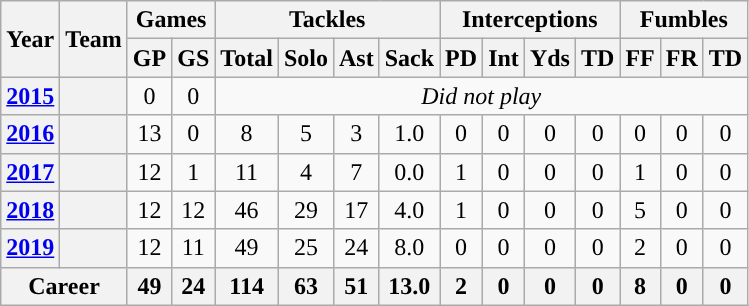<table class="wikitable" style="text-align:center;">
<tr>
<th rowspan="2">Year</th>
<th rowspan="2">Team</th>
<th colspan="2">Games</th>
<th colspan="4">Tackles</th>
<th colspan="4">Interceptions</th>
<th colspan="3">Fumbles</th>
</tr>
<tr>
<th>GP</th>
<th>GS</th>
<th>Total</th>
<th>Solo</th>
<th>Ast</th>
<th>Sack</th>
<th>PD</th>
<th>Int</th>
<th>Yds</th>
<th>TD</th>
<th>FF</th>
<th>FR</th>
<th>TD</th>
</tr>
<tr>
<th><a href='#'>2015</a></th>
<th><a href='#'></a></th>
<td>0</td>
<td>0</td>
<td colspan="11"><em>Did not play</em></td>
</tr>
<tr>
<th><a href='#'>2016</a></th>
<th><a href='#'></a></th>
<td>13</td>
<td>0</td>
<td>8</td>
<td>5</td>
<td>3</td>
<td>1.0</td>
<td>0</td>
<td>0</td>
<td>0</td>
<td>0</td>
<td>0</td>
<td>0</td>
<td>0</td>
</tr>
<tr>
<th><a href='#'>2017</a></th>
<th><a href='#'></a></th>
<td>12</td>
<td>1</td>
<td>11</td>
<td>4</td>
<td>7</td>
<td>0.0</td>
<td>1</td>
<td>0</td>
<td>0</td>
<td>0</td>
<td>1</td>
<td>0</td>
<td>0</td>
</tr>
<tr>
<th><a href='#'>2018</a></th>
<th><a href='#'></a></th>
<td>12</td>
<td>12</td>
<td>46</td>
<td>29</td>
<td>17</td>
<td>4.0</td>
<td>1</td>
<td>0</td>
<td>0</td>
<td>0</td>
<td>5</td>
<td>0</td>
<td>0</td>
</tr>
<tr>
<th><a href='#'>2019</a></th>
<th><a href='#'></a></th>
<td>12</td>
<td>11</td>
<td>49</td>
<td>25</td>
<td>24</td>
<td>8.0</td>
<td>0</td>
<td>0</td>
<td>0</td>
<td>0</td>
<td>2</td>
<td>0</td>
<td>0</td>
</tr>
<tr>
<th align=center colspan="2">Career</th>
<th>49</th>
<th>24</th>
<th>114</th>
<th>63</th>
<th>51</th>
<th>13.0</th>
<th>2</th>
<th>0</th>
<th>0</th>
<th>0</th>
<th>8</th>
<th>0</th>
<th>0</th>
</tr>
</table>
